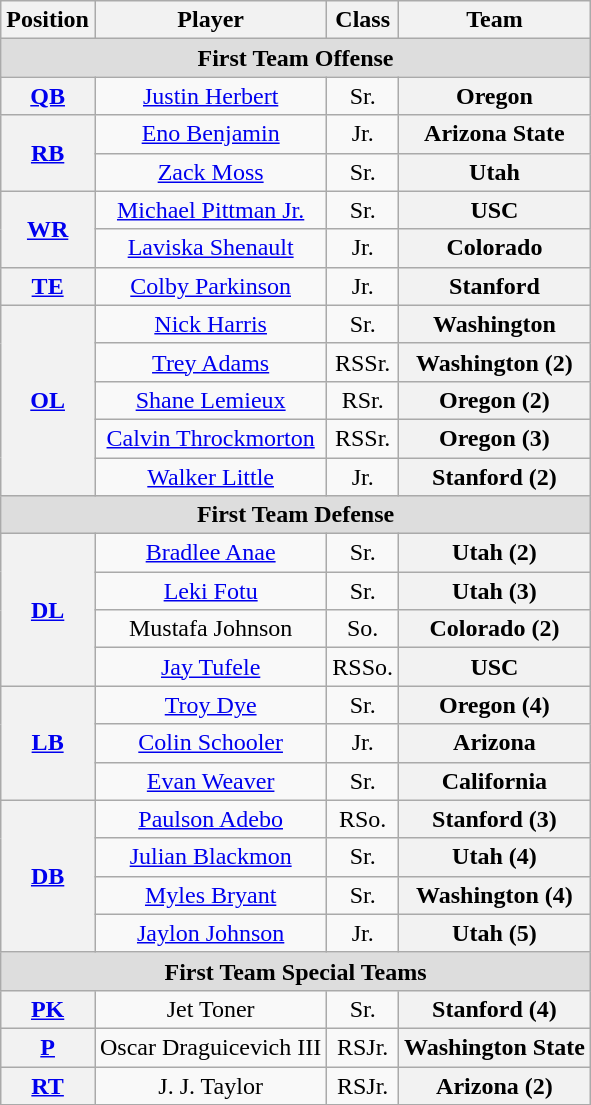<table class="wikitable">
<tr>
<th>Position</th>
<th>Player</th>
<th>Class</th>
<th>Team</th>
</tr>
<tr>
<td colspan="4" style="text-align:center; background:#ddd;"><strong>First Team Offense</strong></td>
</tr>
<tr style="text-align:center;">
<th rowspan="1"><a href='#'>QB</a></th>
<td><a href='#'>Justin Herbert</a></td>
<td>Sr.</td>
<th style=>Oregon</th>
</tr>
<tr style="text-align:center;">
<th rowspan="2"><a href='#'>RB</a></th>
<td><a href='#'>Eno Benjamin</a></td>
<td>Jr.</td>
<th style=>Arizona State</th>
</tr>
<tr style="text-align:center;">
<td><a href='#'>Zack Moss</a></td>
<td>Sr.</td>
<th style=>Utah</th>
</tr>
<tr style="text-align:center;">
<th rowspan="2"><a href='#'>WR</a></th>
<td><a href='#'>Michael Pittman Jr.</a></td>
<td>Sr.</td>
<th style=>USC</th>
</tr>
<tr style="text-align:center;">
<td><a href='#'>Laviska Shenault</a></td>
<td>Jr.</td>
<th style=>Colorado</th>
</tr>
<tr style="text-align:center;">
<th rowspan="1"><a href='#'>TE</a></th>
<td><a href='#'>Colby Parkinson</a></td>
<td>Jr.</td>
<th style=>Stanford</th>
</tr>
<tr style="text-align:center;">
<th rowspan="5"><a href='#'>OL</a></th>
<td><a href='#'>Nick Harris</a></td>
<td>Sr.</td>
<th style=>Washington</th>
</tr>
<tr style="text-align:center;">
<td><a href='#'>Trey Adams</a></td>
<td>RSSr.</td>
<th style=>Washington (2)</th>
</tr>
<tr style="text-align:center;">
<td><a href='#'>Shane Lemieux</a></td>
<td>RSr.</td>
<th style=>Oregon (2)</th>
</tr>
<tr style="text-align:center;">
<td><a href='#'>Calvin Throckmorton</a></td>
<td>RSSr.</td>
<th style=>Oregon (3)</th>
</tr>
<tr style="text-align:center;">
<td><a href='#'>Walker Little</a></td>
<td>Jr.</td>
<th style=>Stanford  (2)</th>
</tr>
<tr style="text-align:center;">
<td colspan="4" style="text-align:center; background:#ddd;"><strong>First Team Defense</strong></td>
</tr>
<tr style="text-align:center;">
<th rowspan="4"><a href='#'>DL</a></th>
<td><a href='#'>Bradlee Anae</a></td>
<td>Sr.</td>
<th style=>Utah (2)</th>
</tr>
<tr style="text-align:center;">
<td><a href='#'>Leki Fotu</a></td>
<td>Sr.</td>
<th style=>Utah (3)</th>
</tr>
<tr style="text-align:center;">
<td>Mustafa Johnson</td>
<td>So.</td>
<th style=>Colorado (2)</th>
</tr>
<tr style="text-align:center;">
<td><a href='#'>Jay Tufele</a></td>
<td>RSSo.</td>
<th style=>USC</th>
</tr>
<tr style="text-align:center;">
<th rowspan="3"><a href='#'>LB</a></th>
<td><a href='#'>Troy Dye</a></td>
<td>Sr.</td>
<th style=>Oregon (4)</th>
</tr>
<tr style="text-align:center;">
<td><a href='#'>Colin Schooler</a></td>
<td>Jr.</td>
<th style=>Arizona</th>
</tr>
<tr style="text-align:center;">
<td><a href='#'>Evan Weaver</a></td>
<td>Sr.</td>
<th style=>California</th>
</tr>
<tr style="text-align:center;">
<th rowspan="4"><a href='#'>DB</a></th>
<td><a href='#'>Paulson Adebo</a></td>
<td>RSo.</td>
<th style=>Stanford (3)</th>
</tr>
<tr style="text-align:center;">
<td><a href='#'>Julian Blackmon</a></td>
<td>Sr.</td>
<th style=>Utah (4)</th>
</tr>
<tr style="text-align:center;">
<td><a href='#'>Myles Bryant</a></td>
<td>Sr.</td>
<th style=>Washington (4)</th>
</tr>
<tr style="text-align:center;">
<td><a href='#'>Jaylon Johnson</a></td>
<td>Jr.</td>
<th style=>Utah (5)</th>
</tr>
<tr>
<td colspan="4" style="text-align:center; background:#ddd;"><strong>First Team Special Teams</strong></td>
</tr>
<tr style="text-align:center;">
<th rowspan="1"><a href='#'>PK</a></th>
<td>Jet Toner</td>
<td>Sr.</td>
<th style=>Stanford (4)</th>
</tr>
<tr style="text-align:center;">
<th rowspan="1"><a href='#'>P</a></th>
<td>Oscar Draguicevich III</td>
<td>RSJr.</td>
<th style=>Washington State</th>
</tr>
<tr style="text-align:center;">
<th rowspan="1"><a href='#'>RT</a></th>
<td>J. J. Taylor</td>
<td>RSJr.</td>
<th style=>Arizona (2)</th>
</tr>
<tr>
</tr>
</table>
